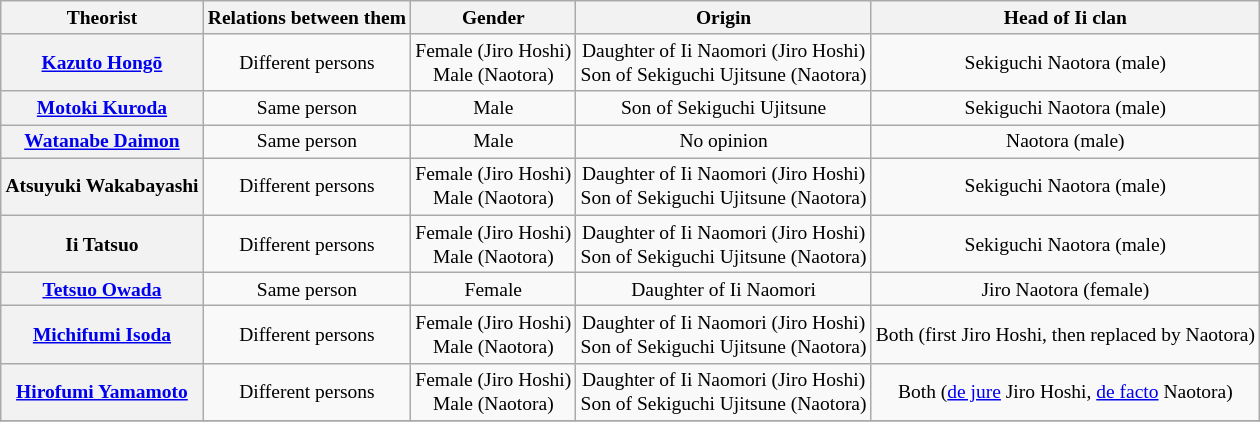<table class="wikitable floatright" style="text-align:center; font-size:small">
<tr>
<th>Theorist</th>
<th>Relations between them</th>
<th>Gender</th>
<th>Origin</th>
<th>Head of Ii clan</th>
</tr>
<tr>
<th><a href='#'>Kazuto Hongō</a></th>
<td>Different persons</td>
<td>Female (Jiro Hoshi)<br>Male (Naotora)</td>
<td>Daughter of Ii Naomori (Jiro Hoshi)<br>Son of Sekiguchi Ujitsune (Naotora)</td>
<td>Sekiguchi Naotora (male)</td>
</tr>
<tr>
<th><a href='#'>Motoki Kuroda</a></th>
<td>Same person</td>
<td>Male</td>
<td>Son of Sekiguchi Ujitsune</td>
<td>Sekiguchi Naotora (male)</td>
</tr>
<tr>
<th><a href='#'>Watanabe Daimon</a></th>
<td>Same person</td>
<td>Male</td>
<td>No opinion</td>
<td>Naotora (male)</td>
</tr>
<tr>
<th>Atsuyuki Wakabayashi</th>
<td>Different persons</td>
<td>Female (Jiro Hoshi)<br>Male (Naotora)</td>
<td>Daughter of Ii Naomori (Jiro Hoshi)<br>Son of Sekiguchi Ujitsune (Naotora)</td>
<td>Sekiguchi Naotora (male)</td>
</tr>
<tr>
<th>Ii Tatsuo</th>
<td>Different persons</td>
<td>Female (Jiro Hoshi)<br>Male (Naotora)</td>
<td>Daughter of Ii Naomori (Jiro Hoshi)<br>Son of Sekiguchi Ujitsune (Naotora)</td>
<td>Sekiguchi Naotora (male)</td>
</tr>
<tr>
<th><a href='#'>Tetsuo Owada</a></th>
<td>Same person</td>
<td>Female</td>
<td>Daughter of Ii Naomori</td>
<td>Jiro Naotora (female)</td>
</tr>
<tr>
<th><a href='#'>Michifumi Isoda</a></th>
<td>Different persons</td>
<td>Female (Jiro Hoshi)<br>Male (Naotora)</td>
<td>Daughter of Ii Naomori (Jiro Hoshi)<br>Son of Sekiguchi Ujitsune (Naotora)</td>
<td>Both (first Jiro Hoshi, then replaced by Naotora)</td>
</tr>
<tr>
<th><a href='#'>Hirofumi Yamamoto</a></th>
<td>Different persons</td>
<td>Female (Jiro Hoshi)<br>Male (Naotora)</td>
<td>Daughter of Ii Naomori (Jiro Hoshi)<br>Son of Sekiguchi Ujitsune (Naotora)</td>
<td>Both (<a href='#'>de jure</a> Jiro Hoshi, <a href='#'>de facto</a> Naotora)</td>
</tr>
<tr>
</tr>
</table>
